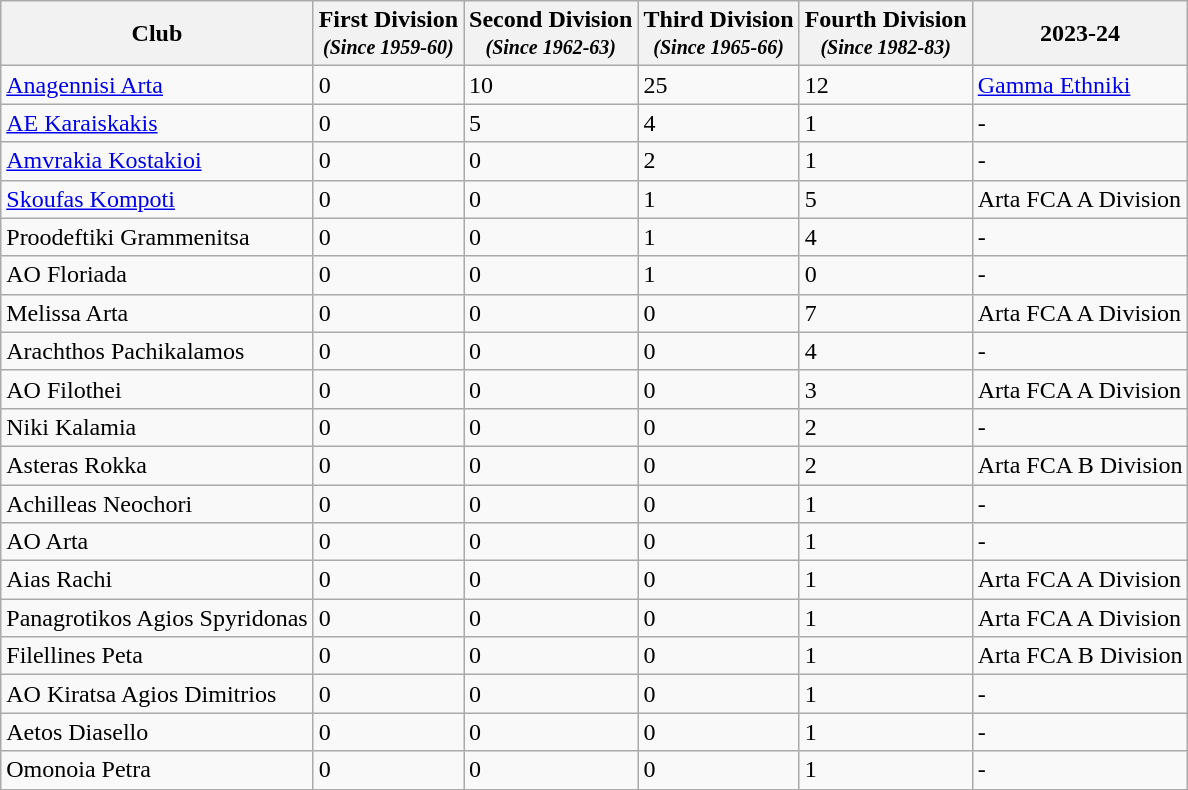<table class="wikitable">
<tr>
<th><strong>Club</strong></th>
<th><strong>First Division</strong><br><small><em>(Since 1959-60)</em></small></th>
<th><strong>Second Division</strong><br><small><em>(Since 1962-63)</em></small></th>
<th><strong>Third Division</strong><br><small><em>(Since 1965-66)</em></small></th>
<th><strong>Fourth Division</strong><br><small><em>(Since 1982-83)</em></small></th>
<th>2023-24</th>
</tr>
<tr>
<td><a href='#'>Anagennisi Arta</a></td>
<td>0</td>
<td>10</td>
<td>25</td>
<td>12</td>
<td><a href='#'>Gamma Ethniki</a></td>
</tr>
<tr>
<td><a href='#'>AE Karaiskakis</a></td>
<td>0</td>
<td>5</td>
<td>4</td>
<td>1</td>
<td>-</td>
</tr>
<tr>
<td><a href='#'>Amvrakia Kostakioi</a></td>
<td>0</td>
<td>0</td>
<td>2</td>
<td>1</td>
<td>-</td>
</tr>
<tr>
<td><a href='#'>Skoufas Kompoti</a></td>
<td>0</td>
<td>0</td>
<td>1</td>
<td>5</td>
<td>Arta FCA A Division</td>
</tr>
<tr>
<td>Proodeftiki Grammenitsa</td>
<td>0</td>
<td>0</td>
<td>1</td>
<td>4</td>
<td>-</td>
</tr>
<tr>
<td>AO Floriada</td>
<td>0</td>
<td>0</td>
<td>1</td>
<td>0</td>
<td>-</td>
</tr>
<tr>
<td>Melissa Arta</td>
<td>0</td>
<td>0</td>
<td>0</td>
<td>7</td>
<td>Arta FCA A Division</td>
</tr>
<tr>
<td>Arachthos Pachikalamos</td>
<td>0</td>
<td>0</td>
<td>0</td>
<td>4</td>
<td>-</td>
</tr>
<tr>
<td>AO Filothei</td>
<td>0</td>
<td>0</td>
<td>0</td>
<td>3</td>
<td>Arta FCA A Division</td>
</tr>
<tr>
<td>Niki Kalamia</td>
<td>0</td>
<td>0</td>
<td>0</td>
<td>2</td>
<td>-</td>
</tr>
<tr>
<td>Asteras Rokka</td>
<td>0</td>
<td>0</td>
<td>0</td>
<td>2</td>
<td>Arta FCA B Division</td>
</tr>
<tr>
<td>Achilleas Neochori</td>
<td>0</td>
<td>0</td>
<td>0</td>
<td>1</td>
<td>-</td>
</tr>
<tr>
<td>AO Arta</td>
<td>0</td>
<td>0</td>
<td>0</td>
<td>1</td>
<td>-</td>
</tr>
<tr>
<td>Aias Rachi</td>
<td>0</td>
<td>0</td>
<td>0</td>
<td>1</td>
<td>Arta FCA A Division</td>
</tr>
<tr>
<td>Panagrotikos Agios Spyridonas</td>
<td>0</td>
<td>0</td>
<td>0</td>
<td>1</td>
<td>Arta FCA A Division</td>
</tr>
<tr>
<td>Filellines Peta</td>
<td>0</td>
<td>0</td>
<td>0</td>
<td>1</td>
<td>Arta FCA B Division</td>
</tr>
<tr>
<td>AO Kiratsa Agios Dimitrios</td>
<td>0</td>
<td>0</td>
<td>0</td>
<td>1</td>
<td>-</td>
</tr>
<tr>
<td>Aetos Diasello</td>
<td>0</td>
<td>0</td>
<td>0</td>
<td>1</td>
<td>-</td>
</tr>
<tr>
<td>Omonoia Petra</td>
<td>0</td>
<td>0</td>
<td>0</td>
<td>1</td>
<td>-</td>
</tr>
</table>
